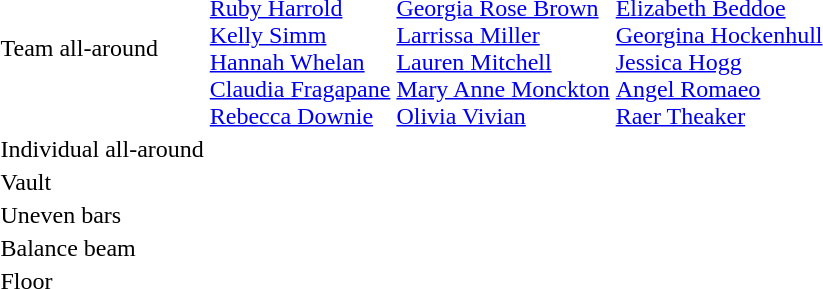<table>
<tr>
<td>Team all-around<br></td>
<td><br><a href='#'>Ruby Harrold</a><br><a href='#'>Kelly Simm</a><br><a href='#'>Hannah Whelan</a><br><a href='#'>Claudia Fragapane</a><br><a href='#'>Rebecca Downie</a></td>
<td><br><a href='#'>Georgia Rose Brown</a><br><a href='#'>Larrissa Miller</a><br><a href='#'>Lauren Mitchell</a><br><a href='#'>Mary Anne Monckton</a><br><a href='#'>Olivia Vivian</a></td>
<td><br><a href='#'>Elizabeth Beddoe</a><br><a href='#'>Georgina Hockenhull</a><br><a href='#'>Jessica Hogg</a><br><a href='#'>Angel Romaeo</a><br><a href='#'>Raer Theaker</a></td>
</tr>
<tr>
<td>Individual all-around<br></td>
<td></td>
<td></td>
<td></td>
</tr>
<tr>
<td>Vault<br></td>
<td></td>
<td></td>
<td></td>
</tr>
<tr>
<td>Uneven bars<br></td>
<td></td>
<td></td>
<td></td>
</tr>
<tr>
<td>Balance beam<br></td>
<td></td>
<td></td>
<td></td>
</tr>
<tr>
<td>Floor<br></td>
<td></td>
<td></td>
<td></td>
</tr>
</table>
